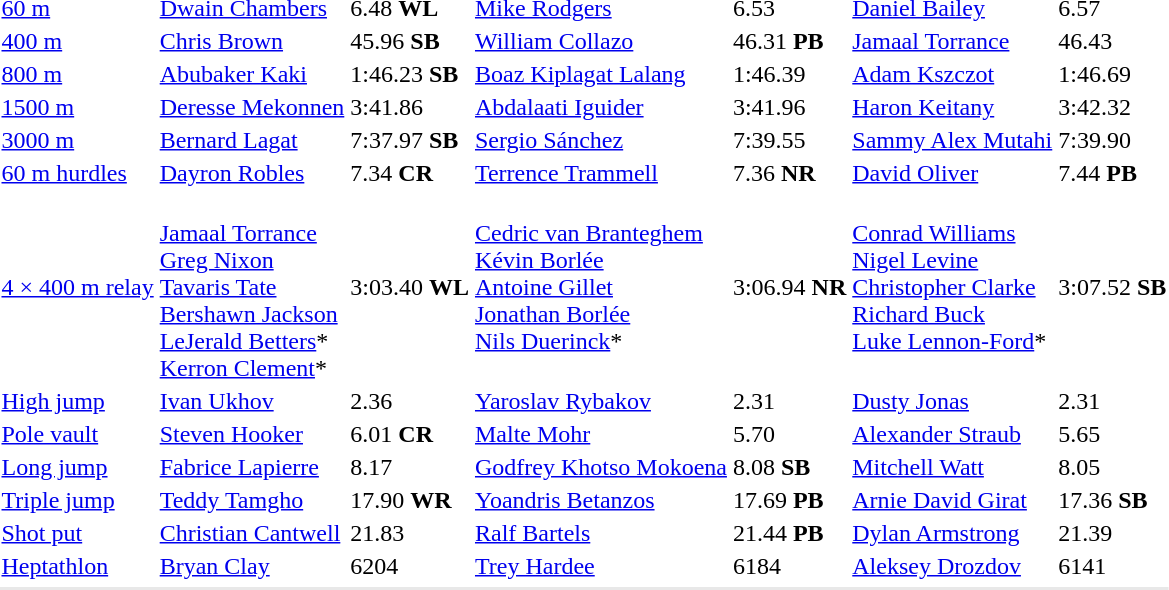<table>
<tr>
<td><a href='#'>60 m</a><br></td>
<td><a href='#'>Dwain Chambers</a><br><em></em></td>
<td>6.48 <strong>WL</strong></td>
<td><a href='#'>Mike Rodgers</a><br><em></em></td>
<td>6.53</td>
<td><a href='#'>Daniel Bailey</a><br><em></em></td>
<td>6.57</td>
</tr>
<tr>
<td><a href='#'>400 m</a><br></td>
<td><a href='#'>Chris Brown</a><br><em></em></td>
<td>45.96 <strong>SB</strong></td>
<td><a href='#'>William Collazo</a><br><em></em></td>
<td>46.31 <strong>PB</strong></td>
<td><a href='#'>Jamaal Torrance</a><br><em></em></td>
<td>46.43</td>
</tr>
<tr>
<td><a href='#'>800 m</a><br></td>
<td><a href='#'>Abubaker Kaki</a><br><em></em></td>
<td>1:46.23 <strong>SB</strong></td>
<td><a href='#'>Boaz Kiplagat Lalang</a><br><em></em></td>
<td>1:46.39</td>
<td><a href='#'>Adam Kszczot</a><br><em></em></td>
<td>1:46.69</td>
</tr>
<tr>
<td><a href='#'>1500 m</a><br></td>
<td><a href='#'>Deresse Mekonnen</a><br><em></em></td>
<td>3:41.86</td>
<td><a href='#'>Abdalaati Iguider</a> <br><em></em></td>
<td>3:41.96</td>
<td><a href='#'>Haron Keitany</a> <br><em></em></td>
<td>3:42.32</td>
</tr>
<tr>
<td><a href='#'>3000 m</a><br></td>
<td><a href='#'>Bernard Lagat</a> <br><em></em></td>
<td>7:37.97 <strong>SB</strong></td>
<td><a href='#'>Sergio Sánchez</a> <br><em></em></td>
<td>7:39.55</td>
<td><a href='#'>Sammy Alex Mutahi</a> <br><em></em></td>
<td>7:39.90</td>
</tr>
<tr>
<td><a href='#'>60 m hurdles</a><br></td>
<td><a href='#'>Dayron Robles</a> <br><em></em></td>
<td>7.34 <strong>CR</strong></td>
<td><a href='#'>Terrence Trammell</a> <br><em></em></td>
<td>7.36 <strong>NR</strong></td>
<td><a href='#'>David Oliver</a> <br><em></em></td>
<td>7.44 <strong>PB</strong></td>
</tr>
<tr>
<td><a href='#'>4 × 400 m relay</a><br></td>
<td valign=top><br><a href='#'>Jamaal Torrance</a><br><a href='#'>Greg Nixon</a><br><a href='#'>Tavaris Tate</a><br><a href='#'>Bershawn Jackson</a><br><a href='#'>LeJerald Betters</a>*<br><a href='#'>Kerron Clement</a>*</td>
<td>3:03.40 <strong>WL</strong></td>
<td valign=top><br><a href='#'>Cedric van Branteghem</a><br><a href='#'>Kévin Borlée</a><br><a href='#'>Antoine Gillet</a><br><a href='#'>Jonathan Borlée</a><br><a href='#'>Nils Duerinck</a>*</td>
<td>3:06.94 <strong>NR</strong></td>
<td valign=top><br><a href='#'>Conrad Williams</a><br><a href='#'>Nigel Levine</a><br><a href='#'>Christopher Clarke</a><br><a href='#'>Richard Buck</a><br><a href='#'>Luke Lennon-Ford</a>*</td>
<td>3:07.52 <strong>SB</strong></td>
</tr>
<tr>
<td><a href='#'>High jump</a><br></td>
<td><a href='#'>Ivan Ukhov</a> <br><em></em></td>
<td>2.36</td>
<td><a href='#'>Yaroslav Rybakov</a> <br><em></em></td>
<td>2.31</td>
<td><a href='#'>Dusty Jonas</a> <br><em></em></td>
<td>2.31</td>
</tr>
<tr>
<td><a href='#'>Pole vault</a><br></td>
<td><a href='#'>Steven Hooker</a><br><em></em></td>
<td>6.01 <strong>CR</strong></td>
<td><a href='#'>Malte Mohr</a><br> <em></em></td>
<td>5.70</td>
<td><a href='#'>Alexander Straub</a> <br><em></em></td>
<td>5.65</td>
</tr>
<tr>
<td><a href='#'>Long jump</a><br></td>
<td><a href='#'>Fabrice Lapierre</a> <br><em></em></td>
<td>8.17</td>
<td><a href='#'>Godfrey Khotso Mokoena</a> <br><em></em></td>
<td>8.08 <strong>SB</strong></td>
<td><a href='#'>Mitchell Watt</a> <br><em></em></td>
<td>8.05</td>
</tr>
<tr>
<td><a href='#'>Triple jump</a><br></td>
<td><a href='#'>Teddy Tamgho</a> <br><em></em></td>
<td>17.90 <strong>WR</strong></td>
<td><a href='#'>Yoandris Betanzos</a> <br><em></em></td>
<td>17.69 <strong>PB</strong></td>
<td><a href='#'>Arnie David Girat</a> <br><em></em></td>
<td>17.36 <strong>SB</strong></td>
</tr>
<tr>
<td><a href='#'>Shot put</a><br></td>
<td><a href='#'>Christian Cantwell</a> <br><em></em></td>
<td>21.83</td>
<td><a href='#'>Ralf Bartels</a> <br><em></em></td>
<td>21.44 <strong>PB</strong></td>
<td><a href='#'>Dylan Armstrong</a> <br><em></em></td>
<td>21.39</td>
</tr>
<tr>
<td><a href='#'>Heptathlon</a><br></td>
<td><a href='#'>Bryan Clay</a> <br><em></em></td>
<td>6204</td>
<td><a href='#'>Trey Hardee</a> <br><em></em></td>
<td>6184</td>
<td><a href='#'>Aleksey Drozdov</a> <br><em></em></td>
<td>6141</td>
</tr>
<tr>
</tr>
<tr bgcolor= e8e8e8>
<td colspan=7></td>
</tr>
</table>
